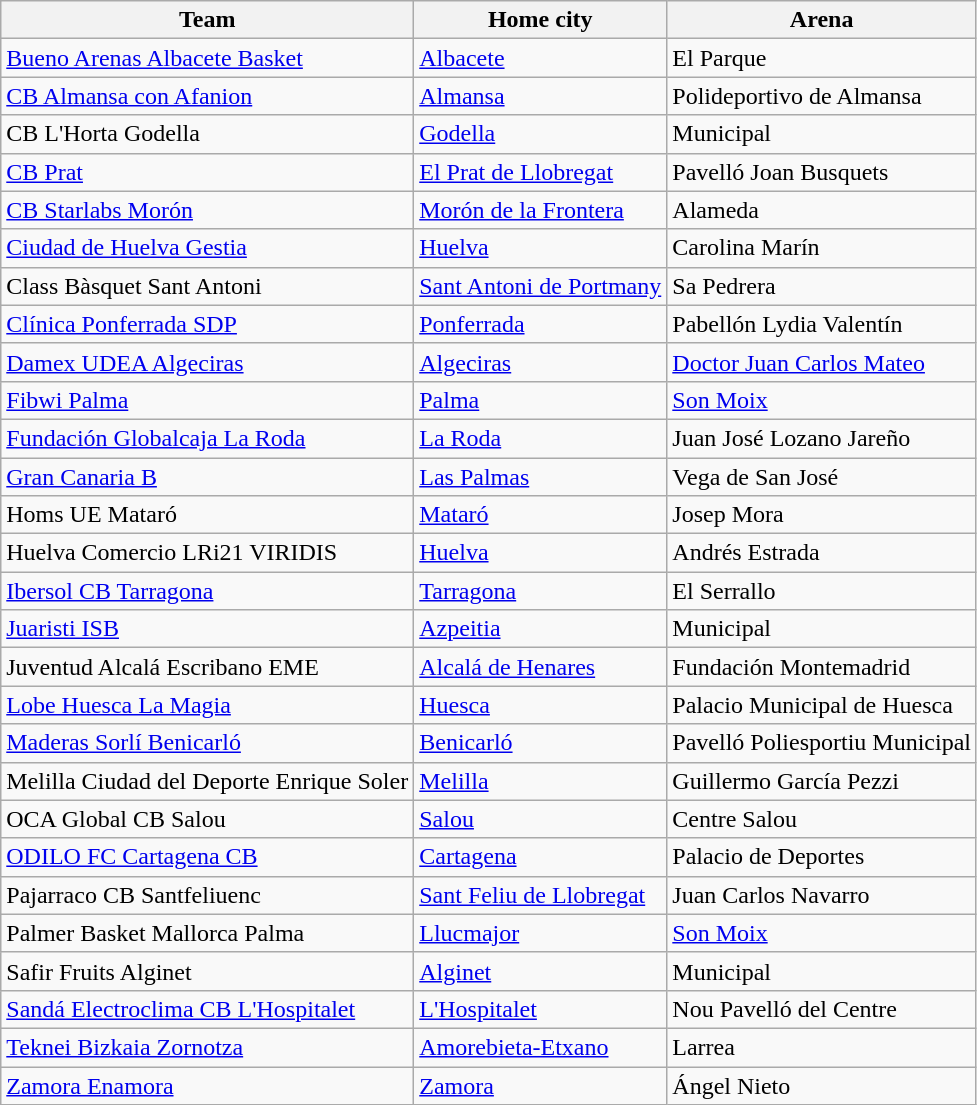<table class="wikitable sortable">
<tr>
<th>Team</th>
<th>Home city</th>
<th>Arena</th>
</tr>
<tr>
<td><a href='#'>Bueno Arenas Albacete Basket</a></td>
<td><a href='#'>Albacete</a></td>
<td>El Parque</td>
</tr>
<tr>
<td><a href='#'>CB Almansa con Afanion</a></td>
<td><a href='#'>Almansa</a></td>
<td>Polideportivo de Almansa</td>
</tr>
<tr>
<td>CB L'Horta Godella</td>
<td><a href='#'>Godella</a></td>
<td>Municipal</td>
</tr>
<tr>
<td><a href='#'>CB Prat</a></td>
<td><a href='#'>El Prat de Llobregat</a></td>
<td>Pavelló Joan Busquets</td>
</tr>
<tr>
<td><a href='#'>CB Starlabs Morón</a></td>
<td><a href='#'>Morón de la Frontera</a></td>
<td>Alameda</td>
</tr>
<tr>
<td><a href='#'>Ciudad de Huelva Gestia</a></td>
<td><a href='#'>Huelva</a></td>
<td>Carolina Marín</td>
</tr>
<tr>
<td>Class Bàsquet Sant Antoni</td>
<td><a href='#'>Sant Antoni de Portmany</a></td>
<td>Sa Pedrera</td>
</tr>
<tr>
<td><a href='#'>Clínica Ponferrada SDP</a></td>
<td><a href='#'>Ponferrada</a></td>
<td>Pabellón Lydia Valentín</td>
</tr>
<tr>
<td><a href='#'>Damex UDEA Algeciras</a></td>
<td><a href='#'>Algeciras</a></td>
<td><a href='#'>Doctor Juan Carlos Mateo</a></td>
</tr>
<tr>
<td><a href='#'>Fibwi Palma</a></td>
<td><a href='#'>Palma</a></td>
<td><a href='#'>Son Moix</a></td>
</tr>
<tr>
<td><a href='#'>Fundación Globalcaja La Roda</a></td>
<td><a href='#'>La Roda</a></td>
<td>Juan José Lozano Jareño</td>
</tr>
<tr>
<td><a href='#'>Gran Canaria B</a></td>
<td><a href='#'>Las Palmas</a></td>
<td>Vega de San José</td>
</tr>
<tr>
<td>Homs UE Mataró</td>
<td><a href='#'>Mataró</a></td>
<td>Josep Mora</td>
</tr>
<tr>
<td>Huelva Comercio LRi21 VIRIDIS</td>
<td><a href='#'>Huelva</a></td>
<td>Andrés Estrada</td>
</tr>
<tr>
<td><a href='#'>Ibersol CB Tarragona</a></td>
<td><a href='#'>Tarragona</a></td>
<td>El Serrallo</td>
</tr>
<tr>
<td><a href='#'>Juaristi ISB</a></td>
<td><a href='#'>Azpeitia</a></td>
<td>Municipal</td>
</tr>
<tr>
<td>Juventud Alcalá Escribano EME</td>
<td><a href='#'>Alcalá de Henares</a></td>
<td>Fundación Montemadrid</td>
</tr>
<tr>
<td><a href='#'>Lobe Huesca La Magia</a></td>
<td><a href='#'>Huesca</a></td>
<td>Palacio Municipal de Huesca</td>
</tr>
<tr>
<td><a href='#'>Maderas Sorlí Benicarló</a></td>
<td><a href='#'>Benicarló</a></td>
<td>Pavelló Poliesportiu Municipal</td>
</tr>
<tr>
<td>Melilla Ciudad del Deporte Enrique Soler</td>
<td><a href='#'>Melilla</a></td>
<td>Guillermo García Pezzi</td>
</tr>
<tr>
<td>OCA Global CB Salou</td>
<td><a href='#'>Salou</a></td>
<td>Centre Salou</td>
</tr>
<tr>
<td><a href='#'>ODILO FC Cartagena CB</a></td>
<td><a href='#'>Cartagena</a></td>
<td>Palacio de Deportes</td>
</tr>
<tr>
<td>Pajarraco CB Santfeliuenc</td>
<td><a href='#'>Sant Feliu de Llobregat</a></td>
<td>Juan Carlos Navarro</td>
</tr>
<tr>
<td>Palmer Basket Mallorca Palma</td>
<td><a href='#'>Llucmajor</a></td>
<td><a href='#'>Son Moix</a></td>
</tr>
<tr>
<td>Safir Fruits Alginet</td>
<td><a href='#'>Alginet</a></td>
<td>Municipal</td>
</tr>
<tr>
<td><a href='#'>Sandá Electroclima CB L'Hospitalet</a></td>
<td><a href='#'>L'Hospitalet</a></td>
<td>Nou Pavelló del Centre</td>
</tr>
<tr>
<td><a href='#'>Teknei Bizkaia Zornotza</a></td>
<td><a href='#'>Amorebieta-Etxano</a></td>
<td>Larrea</td>
</tr>
<tr>
<td><a href='#'>Zamora Enamora</a></td>
<td><a href='#'>Zamora</a></td>
<td>Ángel Nieto</td>
</tr>
</table>
